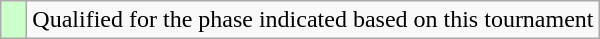<table class="wikitable">
<tr>
<td style="width:10px; background:#CCFFCC;"></td>
<td>Qualified for the phase indicated based on this tournament</td>
</tr>
</table>
